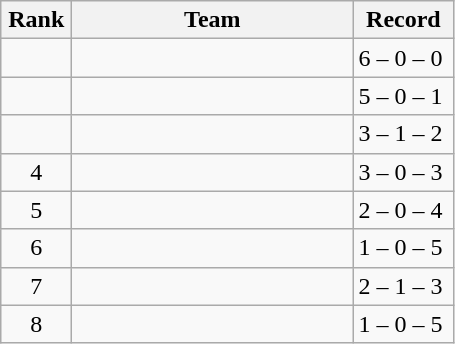<table class="wikitable">
<tr>
<th width=40>Rank</th>
<th width=180>Team</th>
<th width=60>Record</th>
</tr>
<tr>
<td align=center></td>
<td></td>
<td>6 – 0 – 0</td>
</tr>
<tr>
<td align=center></td>
<td></td>
<td>5 – 0 – 1</td>
</tr>
<tr>
<td align=center></td>
<td></td>
<td>3 – 1 – 2</td>
</tr>
<tr>
<td align=center>4</td>
<td></td>
<td>3 – 0 – 3</td>
</tr>
<tr>
<td align=center>5</td>
<td></td>
<td>2 – 0 – 4</td>
</tr>
<tr>
<td align=center>6</td>
<td></td>
<td>1 – 0 – 5</td>
</tr>
<tr>
<td align=center>7</td>
<td></td>
<td>2 – 1 – 3</td>
</tr>
<tr>
<td align=center>8</td>
<td></td>
<td>1 – 0 – 5</td>
</tr>
</table>
